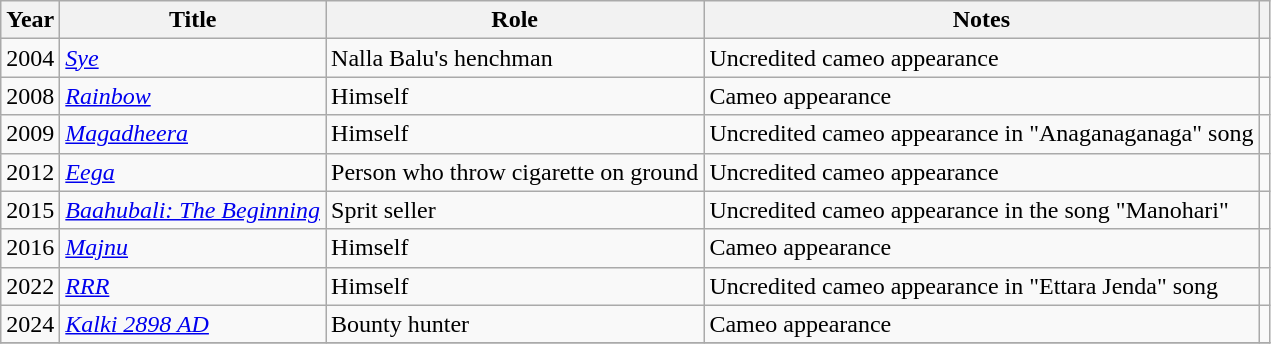<table class="wikitable">
<tr>
<th>Year</th>
<th>Title</th>
<th>Role</th>
<th>Notes</th>
<th></th>
</tr>
<tr>
<td>2004</td>
<td><em><a href='#'>Sye</a></em></td>
<td>Nalla Balu's henchman</td>
<td>Uncredited cameo appearance</td>
<td></td>
</tr>
<tr>
<td>2008</td>
<td><em><a href='#'>Rainbow</a></em></td>
<td>Himself</td>
<td>Cameo appearance</td>
<td></td>
</tr>
<tr>
<td>2009</td>
<td><em><a href='#'>Magadheera</a></em></td>
<td>Himself</td>
<td>Uncredited cameo appearance in "Anaganaganaga" song</td>
<td></td>
</tr>
<tr>
<td>2012</td>
<td><em><a href='#'>Eega</a></em></td>
<td>Person who throw cigarette on ground</td>
<td>Uncredited cameo appearance</td>
<td></td>
</tr>
<tr>
<td>2015</td>
<td><em><a href='#'>Baahubali: The Beginning</a></em></td>
<td>Sprit seller</td>
<td>Uncredited cameo appearance in the song "Manohari"</td>
<td></td>
</tr>
<tr>
<td>2016</td>
<td><em><a href='#'>Majnu</a></em></td>
<td>Himself</td>
<td>Cameo appearance</td>
<td></td>
</tr>
<tr>
<td>2022</td>
<td><em><a href='#'>RRR</a></em></td>
<td>Himself</td>
<td>Uncredited cameo appearance in "Ettara Jenda" song</td>
<td></td>
</tr>
<tr>
<td>2024</td>
<td><em><a href='#'>Kalki 2898 AD</a></em></td>
<td>Bounty hunter</td>
<td>Cameo appearance</td>
<td></td>
</tr>
<tr>
</tr>
</table>
